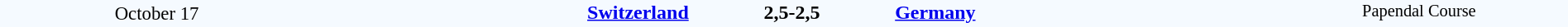<table style="width: 100%; background:#F5FAFF;" cellspacing="0">
<tr>
<td style=font-size:95% align=center rowspan=3 width=20%>October 17</td>
</tr>
<tr>
<td width=24% align=right><strong><a href='#'>Switzerland</a></strong> </td>
<td align=center width=13%><strong>2,5-2,5</strong></td>
<td width=24%> <strong><a href='#'>Germany</a></strong></td>
<td style=font-size:85% rowspan=3 valign=top align=center>Papendal Course</td>
</tr>
<tr style=font-size:85%>
<td align=right valign=top></td>
<td></td>
<td valign=top></td>
</tr>
</table>
